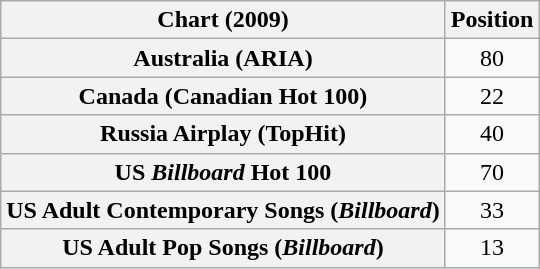<table class="wikitable sortable plainrowheaders" style="text-align:center;">
<tr>
<th scope="col">Chart (2009)</th>
<th scope="col">Position</th>
</tr>
<tr>
<th scope="row">Australia (ARIA)</th>
<td style="text-align:center;">80</td>
</tr>
<tr>
<th scope="row">Canada (Canadian Hot 100)</th>
<td style="text-align:center;">22</td>
</tr>
<tr>
<th scope="row">Russia Airplay (TopHit)</th>
<td>40</td>
</tr>
<tr>
<th scope="row">US <em>Billboard</em> Hot 100</th>
<td style="text-align:center;">70</td>
</tr>
<tr>
<th scope="row">US Adult Contemporary Songs (<em>Billboard</em>)</th>
<td style="text-align:center;">33</td>
</tr>
<tr>
<th scope="row">US Adult Pop Songs (<em>Billboard</em>)</th>
<td style="text-align:center;">13</td>
</tr>
</table>
